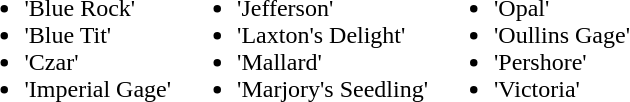<table>
<tr valign=top>
<td><br><ul><li>'Blue Rock'</li><li>'Blue Tit'</li><li>'Czar'</li><li>'Imperial Gage'</li></ul></td>
<td><br><ul><li>'Jefferson'</li><li>'Laxton's Delight'</li><li>'Mallard'</li><li>'Marjory's Seedling'</li></ul></td>
<td><br><ul><li>'Opal'</li><li>'Oullins Gage'</li><li>'Pershore'</li><li>'Victoria'</li></ul></td>
</tr>
</table>
